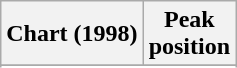<table class="wikitable">
<tr>
<th>Chart (1998)</th>
<th>Peak<br>position</th>
</tr>
<tr>
</tr>
<tr>
</tr>
</table>
